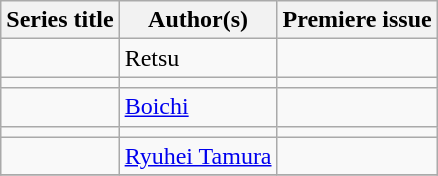<table class="wikitable sortable">
<tr>
<th scope="col">Series title</th>
<th scope="col">Author(s)</th>
<th scope="col">Premiere issue</th>
</tr>
<tr>
<td></td>
<td>Retsu</td>
<td></td>
</tr>
<tr>
<td></td>
<td></td>
<td></td>
</tr>
<tr>
<td></td>
<td><a href='#'>Boichi</a></td>
<td></td>
</tr>
<tr>
<td></td>
<td></td>
<td></td>
</tr>
<tr>
<td></td>
<td><a href='#'>Ryuhei Tamura</a></td>
<td></td>
</tr>
<tr>
</tr>
</table>
